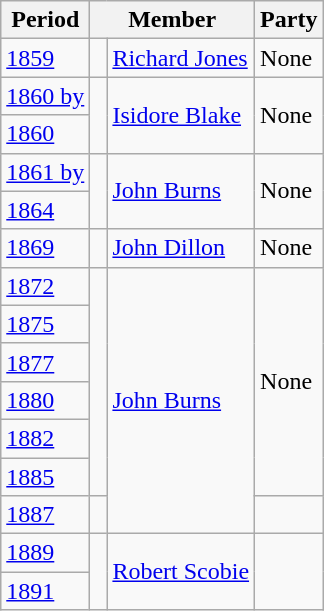<table class="wikitable">
<tr>
<th>Period</th>
<th colspan="2">Member</th>
<th>Party</th>
</tr>
<tr>
<td><a href='#'>1859</a></td>
<td> </td>
<td><a href='#'>Richard Jones</a></td>
<td>None</td>
</tr>
<tr>
<td><a href='#'>1860 by</a></td>
<td rowspan="2" > </td>
<td rowspan="2"><a href='#'>Isidore Blake</a></td>
<td rowspan="2">None</td>
</tr>
<tr>
<td><a href='#'>1860</a></td>
</tr>
<tr>
<td><a href='#'>1861 by</a></td>
<td rowspan="2" > </td>
<td rowspan="2"><a href='#'>John Burns</a></td>
<td rowspan="2">None</td>
</tr>
<tr>
<td><a href='#'>1864</a></td>
</tr>
<tr>
<td><a href='#'>1869</a></td>
<td> </td>
<td><a href='#'>John Dillon</a></td>
<td>None</td>
</tr>
<tr>
<td><a href='#'>1872</a></td>
<td rowspan="6" > </td>
<td rowspan="7"><a href='#'>John Burns</a></td>
<td rowspan="6">None</td>
</tr>
<tr>
<td><a href='#'>1875</a></td>
</tr>
<tr>
<td><a href='#'>1877</a></td>
</tr>
<tr>
<td><a href='#'>1880</a></td>
</tr>
<tr>
<td><a href='#'>1882</a></td>
</tr>
<tr>
<td><a href='#'>1885</a></td>
</tr>
<tr>
<td><a href='#'>1887</a></td>
<td> </td>
<td></td>
</tr>
<tr>
<td><a href='#'>1889</a></td>
<td rowspan="2" > </td>
<td rowspan="2"><a href='#'>Robert Scobie</a></td>
<td rowspan="2"></td>
</tr>
<tr>
<td><a href='#'>1891</a></td>
</tr>
</table>
